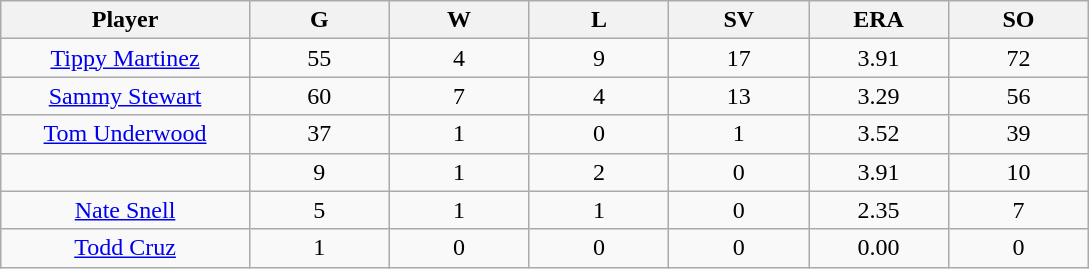<table class="wikitable sortable">
<tr>
<th bgcolor="#DDDDFF" width="16%">Player</th>
<th bgcolor="#DDDDFF" width="9%">G</th>
<th bgcolor="#DDDDFF" width="9%">W</th>
<th bgcolor="#DDDDFF" width="9%">L</th>
<th bgcolor="#DDDDFF" width="9%">SV</th>
<th bgcolor="#DDDDFF" width="9%">ERA</th>
<th bgcolor="#DDDDFF" width="9%">SO</th>
</tr>
<tr align="center">
<td><a href='#'>Tippy Martinez</a></td>
<td>55</td>
<td>4</td>
<td>9</td>
<td>17</td>
<td>3.91</td>
<td>72</td>
</tr>
<tr align=center>
<td><a href='#'>Sammy Stewart</a></td>
<td>60</td>
<td>7</td>
<td>4</td>
<td>13</td>
<td>3.29</td>
<td>56</td>
</tr>
<tr align="center">
<td><a href='#'>Tom Underwood</a></td>
<td>37</td>
<td>1</td>
<td>0</td>
<td>1</td>
<td>3.52</td>
<td>39</td>
</tr>
<tr align="center">
<td></td>
<td>9</td>
<td>1</td>
<td>2</td>
<td>0</td>
<td>3.91</td>
<td>10</td>
</tr>
<tr align="center">
<td><a href='#'>Nate Snell</a></td>
<td>5</td>
<td>1</td>
<td>1</td>
<td>0</td>
<td>2.35</td>
<td>7</td>
</tr>
<tr align="center">
<td><a href='#'>Todd Cruz</a></td>
<td>1</td>
<td>0</td>
<td>0</td>
<td>0</td>
<td>0.00</td>
<td>0</td>
</tr>
</table>
